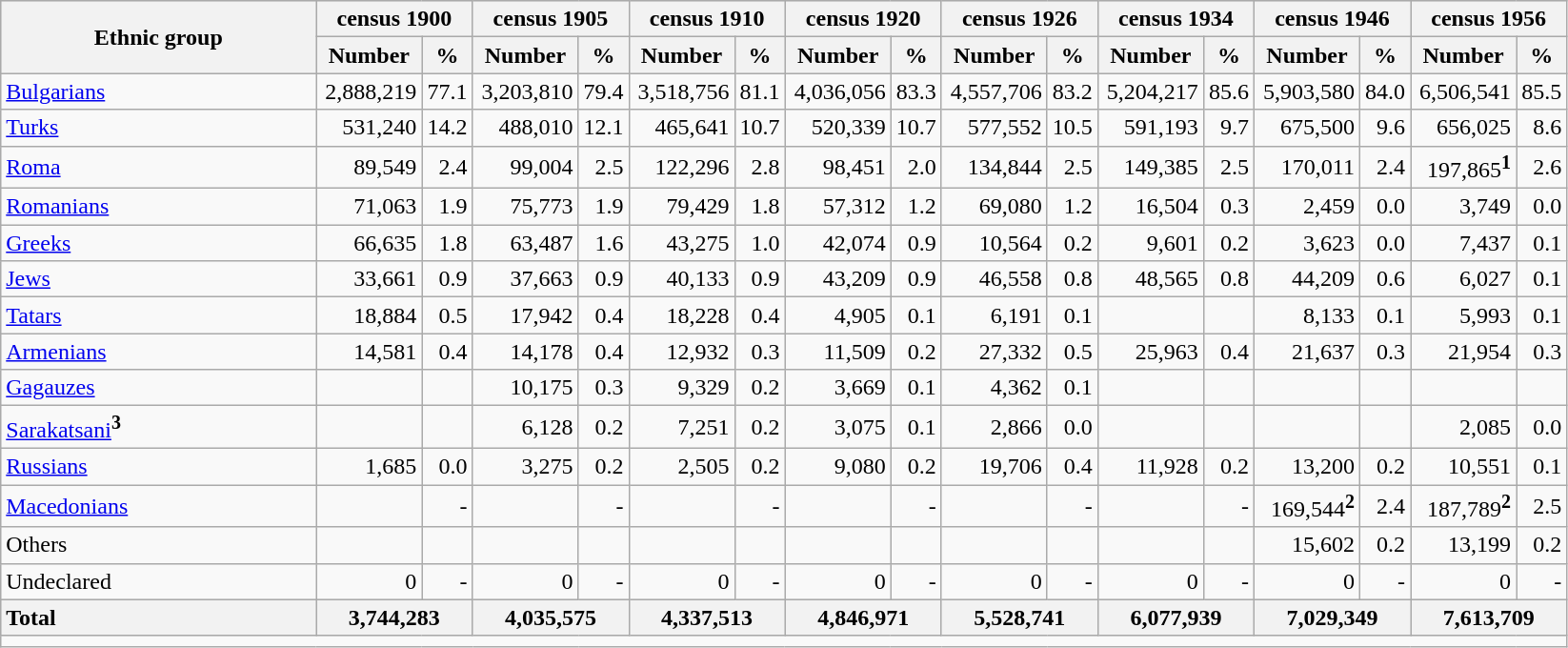<table class="wikitable">
<tr style="background:#e0e0e0;">
<th rowspan="2" style="width:160pt;">Ethnic group</th>
<th colspan="2">census 1900</th>
<th colspan="2">census 1905</th>
<th colspan="2">census 1910</th>
<th colspan="2">census 1920</th>
<th colspan="2">census 1926</th>
<th colspan="2">census 1934</th>
<th colspan="2">census 1946</th>
<th colspan="2">census 1956</th>
</tr>
<tr style="background:#e0e0e0;">
<th style="width:50pt;">Number</th>
<th style="width:15pt;">%</th>
<th style="width:50pt;">Number</th>
<th style="width:15pt;">%</th>
<th style="width:50pt;">Number</th>
<th style="width:15pt;">%</th>
<th style="width:50pt;">Number</th>
<th style="width:15pt;">%</th>
<th style="width:50pt;">Number</th>
<th style="width:15pt;">%</th>
<th style="width:50pt;">Number</th>
<th style="width:15pt;">%</th>
<th style="width:50pt;">Number</th>
<th style="width:15pt;">%</th>
<th style="width:50pt;">Number</th>
<th style="width:15pt;">%</th>
</tr>
<tr>
<td><a href='#'>Bulgarians</a></td>
<td style="text-align:right;">2,888,219</td>
<td style="text-align:right;">77.1</td>
<td style="text-align:right;">3,203,810</td>
<td style="text-align:right;">79.4</td>
<td style="text-align:right;">3,518,756</td>
<td style="text-align:right;">81.1</td>
<td style="text-align:right;">4,036,056</td>
<td style="text-align:right;">83.3</td>
<td style="text-align:right;">4,557,706</td>
<td style="text-align:right;">83.2</td>
<td style="text-align:right;">5,204,217</td>
<td style="text-align:right;">85.6</td>
<td style="text-align:right;">5,903,580</td>
<td style="text-align:right;">84.0</td>
<td style="text-align:right;">6,506,541</td>
<td style="text-align:right;">85.5</td>
</tr>
<tr>
<td><a href='#'>Turks</a></td>
<td style="text-align:right;">531,240</td>
<td style="text-align:right;">14.2</td>
<td style="text-align:right;">488,010</td>
<td style="text-align:right;">12.1</td>
<td style="text-align:right;">465,641</td>
<td style="text-align:right;">10.7</td>
<td style="text-align:right;">520,339</td>
<td style="text-align:right;">10.7</td>
<td style="text-align:right;">577,552</td>
<td style="text-align:right;">10.5</td>
<td style="text-align:right;">591,193</td>
<td style="text-align:right;">9.7</td>
<td style="text-align:right;">675,500</td>
<td style="text-align:right;">9.6</td>
<td style="text-align:right;">656,025</td>
<td style="text-align:right;">8.6</td>
</tr>
<tr>
<td><a href='#'>Roma</a></td>
<td style="text-align:right;">89,549</td>
<td style="text-align:right;">2.4</td>
<td style="text-align:right;">99,004</td>
<td style="text-align:right;">2.5</td>
<td style="text-align:right;">122,296</td>
<td style="text-align:right;">2.8</td>
<td style="text-align:right;">98,451</td>
<td style="text-align:right;">2.0</td>
<td style="text-align:right;">134,844</td>
<td style="text-align:right;">2.5</td>
<td style="text-align:right;">149,385</td>
<td style="text-align:right;">2.5</td>
<td style="text-align:right;">170,011</td>
<td style="text-align:right;">2.4</td>
<td style="text-align:right;">197,865<sup><strong>1</strong></sup></td>
<td style="text-align:right;">2.6</td>
</tr>
<tr>
<td><a href='#'>Romanians</a></td>
<td style="text-align:right;">71,063</td>
<td style="text-align:right;">1.9</td>
<td style="text-align:right;">75,773</td>
<td style="text-align:right;">1.9</td>
<td style="text-align:right;">79,429</td>
<td style="text-align:right;">1.8</td>
<td style="text-align:right;">57,312</td>
<td style="text-align:right;">1.2</td>
<td style="text-align:right;">69,080</td>
<td style="text-align:right;">1.2</td>
<td style="text-align:right;">16,504</td>
<td style="text-align:right;">0.3</td>
<td style="text-align:right;">2,459</td>
<td style="text-align:right;">0.0</td>
<td style="text-align:right;">3,749</td>
<td style="text-align:right;">0.0</td>
</tr>
<tr>
<td><a href='#'>Greeks</a></td>
<td style="text-align:right;">66,635</td>
<td style="text-align:right;">1.8</td>
<td style="text-align:right;">63,487</td>
<td style="text-align:right;">1.6</td>
<td style="text-align:right;">43,275</td>
<td style="text-align:right;">1.0</td>
<td style="text-align:right;">42,074</td>
<td style="text-align:right;">0.9</td>
<td style="text-align:right;">10,564</td>
<td style="text-align:right;">0.2</td>
<td style="text-align:right;">9,601</td>
<td style="text-align:right;">0.2</td>
<td style="text-align:right;">3,623</td>
<td style="text-align:right;">0.0</td>
<td style="text-align:right;">7,437</td>
<td style="text-align:right;">0.1</td>
</tr>
<tr>
<td><a href='#'>Jews</a></td>
<td style="text-align:right;">33,661</td>
<td style="text-align:right;">0.9</td>
<td style="text-align:right;">37,663</td>
<td style="text-align:right;">0.9</td>
<td style="text-align:right;">40,133</td>
<td style="text-align:right;">0.9</td>
<td style="text-align:right;">43,209</td>
<td style="text-align:right;">0.9</td>
<td style="text-align:right;">46,558</td>
<td style="text-align:right;">0.8</td>
<td style="text-align:right;">48,565</td>
<td style="text-align:right;">0.8</td>
<td style="text-align:right;">44,209</td>
<td style="text-align:right;">0.6</td>
<td style="text-align:right;">6,027</td>
<td style="text-align:right;">0.1</td>
</tr>
<tr>
<td><a href='#'>Tatars</a></td>
<td style="text-align:right;">18,884</td>
<td style="text-align:right;">0.5</td>
<td style="text-align:right;">17,942</td>
<td style="text-align:right;">0.4</td>
<td style="text-align:right;">18,228</td>
<td style="text-align:right;">0.4</td>
<td style="text-align:right;">4,905</td>
<td style="text-align:right;">0.1</td>
<td style="text-align:right;">6,191</td>
<td style="text-align:right;">0.1</td>
<td style="text-align:right;"></td>
<td style="text-align:right;"></td>
<td style="text-align:right;">8,133</td>
<td style="text-align:right;">0.1</td>
<td style="text-align:right;">5,993</td>
<td style="text-align:right;">0.1</td>
</tr>
<tr>
<td><a href='#'>Armenians</a></td>
<td style="text-align:right;">14,581</td>
<td style="text-align:right;">0.4</td>
<td style="text-align:right;">14,178</td>
<td style="text-align:right;">0.4</td>
<td style="text-align:right;">12,932</td>
<td style="text-align:right;">0.3</td>
<td style="text-align:right;">11,509</td>
<td style="text-align:right;">0.2</td>
<td style="text-align:right;">27,332</td>
<td style="text-align:right;">0.5</td>
<td style="text-align:right;">25,963</td>
<td style="text-align:right;">0.4</td>
<td style="text-align:right;">21,637</td>
<td style="text-align:right;">0.3</td>
<td style="text-align:right;">21,954</td>
<td style="text-align:right;">0.3</td>
</tr>
<tr>
<td><a href='#'>Gagauzes</a></td>
<td style="text-align:right;"></td>
<td style="text-align:right;"></td>
<td style="text-align:right;">10,175</td>
<td style="text-align:right;">0.3</td>
<td style="text-align:right;">9,329</td>
<td style="text-align:right;">0.2</td>
<td style="text-align:right;">3,669</td>
<td style="text-align:right;">0.1</td>
<td style="text-align:right;">4,362</td>
<td style="text-align:right;">0.1</td>
<td style="text-align:right;"></td>
<td style="text-align:right;"></td>
<td style="text-align:right;"></td>
<td style="text-align:right;"></td>
<td style="text-align:right;"></td>
<td style="text-align:right;"></td>
</tr>
<tr>
<td><a href='#'>Sarakatsani</a><sup><strong>3</strong></sup></td>
<td style="text-align:right;"></td>
<td style="text-align:right;"></td>
<td style="text-align:right;">6,128</td>
<td style="text-align:right;">0.2</td>
<td style="text-align:right;">7,251</td>
<td style="text-align:right;">0.2</td>
<td style="text-align:right;">3,075</td>
<td style="text-align:right;">0.1</td>
<td style="text-align:right;">2,866</td>
<td style="text-align:right;">0.0</td>
<td style="text-align:right;"></td>
<td style="text-align:right;"></td>
<td style="text-align:right;"></td>
<td style="text-align:right;"></td>
<td style="text-align:right;">2,085</td>
<td style="text-align:right;">0.0</td>
</tr>
<tr>
<td><a href='#'>Russians</a></td>
<td style="text-align:right;">1,685</td>
<td style="text-align:right;">0.0</td>
<td style="text-align:right;">3,275</td>
<td style="text-align:right;">0.2</td>
<td style="text-align:right;">2,505</td>
<td style="text-align:right;">0.2</td>
<td style="text-align:right;">9,080</td>
<td style="text-align:right;">0.2</td>
<td style="text-align:right;">19,706</td>
<td style="text-align:right;">0.4</td>
<td style="text-align:right;">11,928</td>
<td style="text-align:right;">0.2</td>
<td style="text-align:right;">13,200</td>
<td style="text-align:right;">0.2</td>
<td style="text-align:right;">10,551</td>
<td style="text-align:right;">0.1</td>
</tr>
<tr>
<td><a href='#'>Macedonians</a></td>
<td style="text-align:right;"></td>
<td style="text-align:right;">-</td>
<td style="text-align:right;"></td>
<td style="text-align:right;">-</td>
<td style="text-align:right;"></td>
<td style="text-align:right;">-</td>
<td style="text-align:right;"></td>
<td style="text-align:right;">-</td>
<td style="text-align:right;"></td>
<td style="text-align:right;">-</td>
<td style="text-align:right;"></td>
<td style="text-align:right;">-</td>
<td style="text-align:right;">169,544<sup><strong>2</strong></sup></td>
<td style="text-align:right;">2.4</td>
<td style="text-align:right;">187,789<sup><strong>2</strong></sup></td>
<td style="text-align:right;">2.5</td>
</tr>
<tr>
<td>Others</td>
<td style="text-align:right;"></td>
<td style="text-align:right;"></td>
<td style="text-align:right;"></td>
<td style="text-align:right;"></td>
<td style="text-align:right;"></td>
<td style="text-align:right;"></td>
<td style="text-align:right;"></td>
<td style="text-align:right;"></td>
<td style="text-align:right;"></td>
<td style="text-align:right;"></td>
<td style="text-align:right;"></td>
<td style="text-align:right;"></td>
<td style="text-align:right;">15,602</td>
<td style="text-align:right;">0.2</td>
<td style="text-align:right;">13,199</td>
<td style="text-align:right;">0.2</td>
</tr>
<tr>
<td>Undeclared</td>
<td style="text-align:right;">0</td>
<td style="text-align:right;">-</td>
<td style="text-align:right;">0</td>
<td style="text-align:right;">-</td>
<td style="text-align:right;">0</td>
<td style="text-align:right;">-</td>
<td style="text-align:right;">0</td>
<td style="text-align:right;">-</td>
<td style="text-align:right;">0</td>
<td style="text-align:right;">-</td>
<td style="text-align:right;">0</td>
<td style="text-align:right;">-</td>
<td style="text-align:right;">0</td>
<td style="text-align:right;">-</td>
<td style="text-align:right;">0</td>
<td style="text-align:right;">-</td>
</tr>
<tr style="background:#e0e0e0;">
<th style="text-align:left;">Total</th>
<th colspan="2">3,744,283</th>
<th colspan="2">4,035,575</th>
<th colspan="2">4,337,513</th>
<th colspan="2">4,846,971</th>
<th colspan="2">5,528,741</th>
<th colspan="2">6,077,939</th>
<th colspan="2">7,029,349</th>
<th colspan="2">7,613,709</th>
</tr>
<tr>
<td colspan="27"></td>
</tr>
</table>
